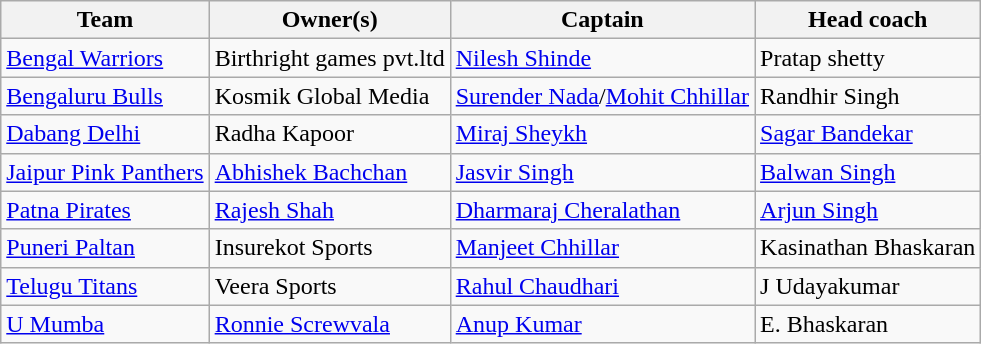<table class="wikitable sortable" style="text-align: left;">
<tr>
<th>Team</th>
<th>Owner(s)</th>
<th>Captain</th>
<th>Head coach</th>
</tr>
<tr>
<td><a href='#'>Bengal Warriors</a></td>
<td>Birthright games pvt.ltd</td>
<td><a href='#'>Nilesh Shinde</a></td>
<td>Pratap shetty</td>
</tr>
<tr>
<td><a href='#'>Bengaluru Bulls</a></td>
<td>Kosmik Global Media</td>
<td><a href='#'>Surender Nada</a>/<a href='#'>Mohit Chhillar</a></td>
<td>Randhir Singh</td>
</tr>
<tr>
<td><a href='#'>Dabang Delhi</a></td>
<td>Radha Kapoor</td>
<td><a href='#'>Miraj Sheykh</a></td>
<td><a href='#'>Sagar Bandekar</a></td>
</tr>
<tr>
<td><a href='#'>Jaipur Pink Panthers</a></td>
<td><a href='#'>Abhishek Bachchan</a></td>
<td><a href='#'>Jasvir Singh</a></td>
<td><a href='#'>Balwan Singh</a></td>
</tr>
<tr>
<td><a href='#'>Patna Pirates</a></td>
<td><a href='#'>Rajesh Shah</a></td>
<td><a href='#'>Dharmaraj Cheralathan</a></td>
<td><a href='#'>Arjun Singh</a></td>
</tr>
<tr>
<td><a href='#'>Puneri Paltan</a></td>
<td>Insurekot Sports</td>
<td><a href='#'>Manjeet Chhillar</a></td>
<td>Kasinathan Bhaskaran</td>
</tr>
<tr>
<td><a href='#'>Telugu Titans</a></td>
<td>Veera Sports</td>
<td><a href='#'>Rahul Chaudhari</a></td>
<td>J Udayakumar</td>
</tr>
<tr>
<td><a href='#'>U Mumba</a></td>
<td><a href='#'>Ronnie Screwvala</a></td>
<td><a href='#'>Anup Kumar</a></td>
<td>E. Bhaskaran</td>
</tr>
</table>
